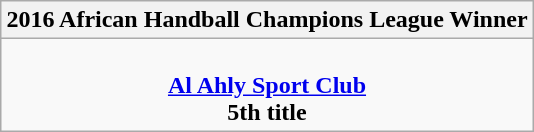<table class=wikitable style="text-align:center; margin:auto">
<tr>
<th>2016 African Handball Champions League Winner</th>
</tr>
<tr>
<td><br><strong><a href='#'>Al Ahly Sport Club</a></strong><br><strong>5th title</strong></td>
</tr>
</table>
